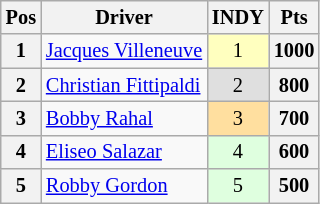<table class="wikitable" style="font-size: 85%">
<tr valign="top">
<th valign="middle">Pos</th>
<th valign="middle">Driver</th>
<th>INDY<br></th>
<th valign="middle">Pts</th>
</tr>
<tr>
<th>1</th>
<td> <a href='#'>Jacques Villeneuve</a></td>
<td style="background:#FFFFBF;" align=center>1</td>
<th>1000</th>
</tr>
<tr>
<th>2</th>
<td> <a href='#'>Christian Fittipaldi</a></td>
<td style="background:#DFDFDF;" align=center>2</td>
<th>800</th>
</tr>
<tr>
<th>3</th>
<td> <a href='#'>Bobby Rahal</a></td>
<td style="background:#FFDF9F;" align=center>3</td>
<th>700</th>
</tr>
<tr>
<th>4</th>
<td> <a href='#'>Eliseo Salazar</a></td>
<td style="background:#DFFFDF;" align=center>4</td>
<th>600</th>
</tr>
<tr>
<th>5</th>
<td> <a href='#'>Robby Gordon</a></td>
<td style="background:#DFFFDF;" align=center>5</td>
<th>500</th>
</tr>
</table>
